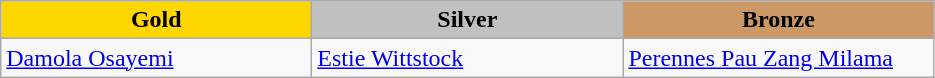<table class="wikitable" style="text-align:left">
<tr align="center">
<td width=200 bgcolor=gold><strong>Gold</strong></td>
<td width=200 bgcolor=silver><strong>Silver</strong></td>
<td width=200 bgcolor=CC9966><strong>Bronze</strong></td>
</tr>
<tr>
<td><a href='#'>Damola Osayemi</a><br><em></em></td>
<td><a href='#'>Estie Wittstock</a><br><em></em></td>
<td><a href='#'>Perennes Pau Zang Milama</a><br><em></em></td>
</tr>
</table>
